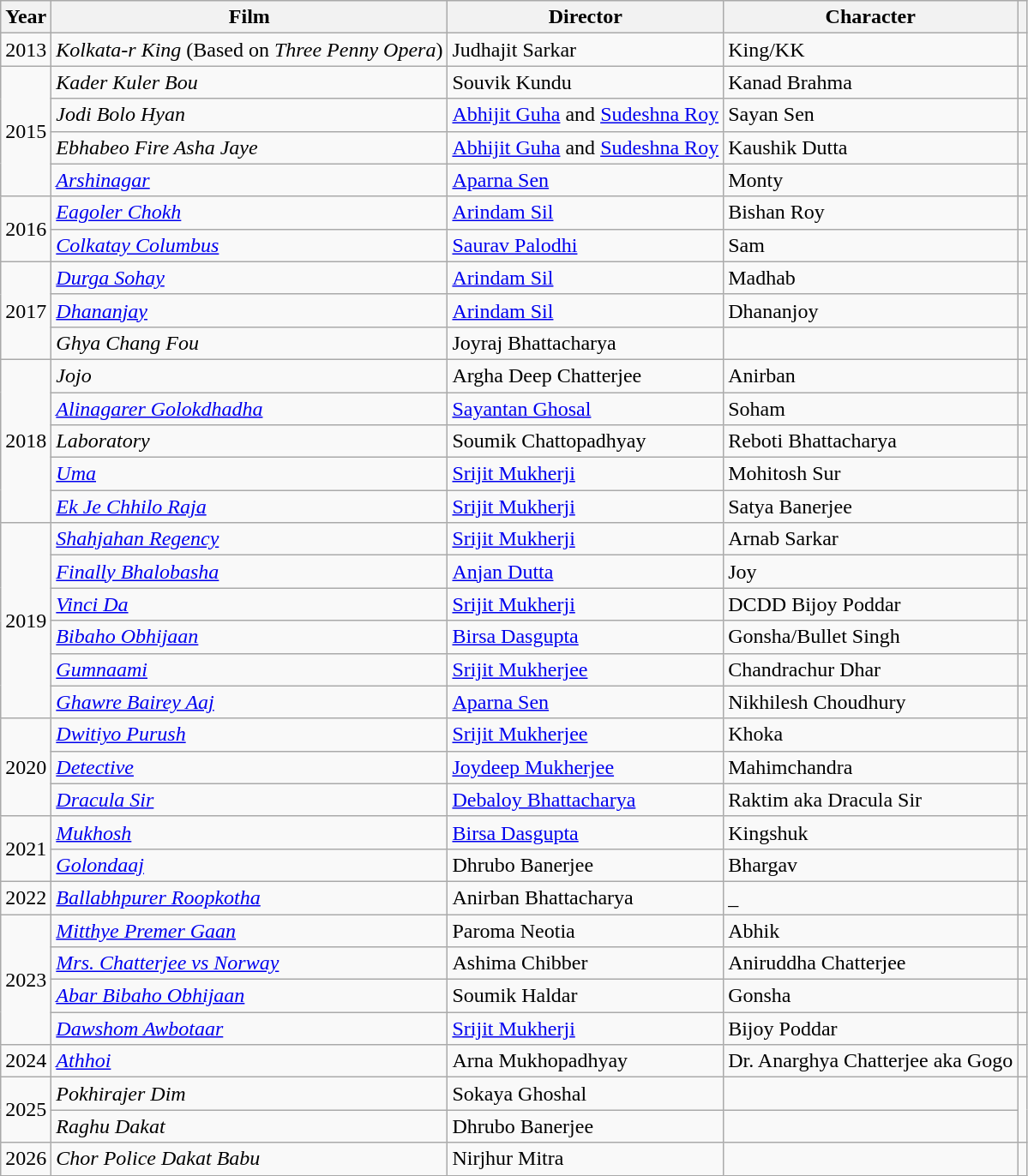<table class="wikitable sortable">
<tr>
<th>Year</th>
<th>Film</th>
<th>Director</th>
<th>Character</th>
<th></th>
</tr>
<tr>
<td rowspan="1">2013</td>
<td><em>Kolkata-r King</em> (Based on <em>Three Penny Opera</em>)</td>
<td>Judhajit Sarkar</td>
<td>King/KK</td>
<td></td>
</tr>
<tr>
<td rowspan="4">2015</td>
<td><em>Kader Kuler Bou</em></td>
<td>Souvik Kundu</td>
<td>Kanad Brahma</td>
<td></td>
</tr>
<tr>
<td><em>Jodi Bolo Hyan</em></td>
<td><a href='#'>Abhijit Guha</a> and <a href='#'>Sudeshna Roy</a></td>
<td>Sayan Sen</td>
<td></td>
</tr>
<tr>
<td><em>Ebhabeo Fire Asha Jaye</em></td>
<td><a href='#'>Abhijit Guha</a> and <a href='#'>Sudeshna Roy</a></td>
<td>Kaushik Dutta</td>
<td></td>
</tr>
<tr>
<td><em><a href='#'>Arshinagar</a></em></td>
<td><a href='#'>Aparna Sen</a></td>
<td>Monty</td>
<td></td>
</tr>
<tr>
<td rowspan="2">2016</td>
<td><em><a href='#'>Eagoler Chokh</a></em></td>
<td><a href='#'>Arindam Sil</a></td>
<td>Bishan Roy</td>
<td></td>
</tr>
<tr>
<td><em><a href='#'>Colkatay Columbus</a></em></td>
<td><a href='#'>Saurav Palodhi</a></td>
<td>Sam</td>
<td></td>
</tr>
<tr>
<td rowspan="3">2017</td>
<td><em><a href='#'>Durga Sohay</a></em></td>
<td><a href='#'>Arindam Sil</a></td>
<td>Madhab</td>
<td></td>
</tr>
<tr>
<td><em><a href='#'>Dhananjay</a></em></td>
<td><a href='#'>Arindam Sil</a></td>
<td>Dhananjoy</td>
<td></td>
</tr>
<tr>
<td><em>Ghya Chang Fou</em></td>
<td>Joyraj Bhattacharya</td>
<td></td>
<td></td>
</tr>
<tr>
<td rowspan="5">2018</td>
<td><em>Jojo</em></td>
<td>Argha Deep Chatterjee</td>
<td>Anirban</td>
<td></td>
</tr>
<tr>
<td><em><a href='#'>Alinagarer Golokdhadha</a></em></td>
<td><a href='#'>Sayantan Ghosal</a></td>
<td>Soham</td>
<td></td>
</tr>
<tr>
<td><em>Laboratory</em></td>
<td>Soumik Chattopadhyay</td>
<td>Reboti Bhattacharya</td>
<td></td>
</tr>
<tr>
<td><em><a href='#'>Uma</a></em></td>
<td><a href='#'>Srijit Mukherji</a></td>
<td>Mohitosh Sur</td>
<td></td>
</tr>
<tr>
<td><em><a href='#'>Ek Je Chhilo Raja</a></em></td>
<td><a href='#'>Srijit Mukherji</a></td>
<td>Satya Banerjee</td>
<td></td>
</tr>
<tr>
<td rowspan="6">2019</td>
<td><em><a href='#'>Shahjahan Regency</a></em></td>
<td><a href='#'>Srijit Mukherji</a></td>
<td>Arnab Sarkar</td>
<td></td>
</tr>
<tr>
<td><em><a href='#'>Finally Bhalobasha</a></em></td>
<td><a href='#'>Anjan Dutta</a></td>
<td>Joy</td>
<td></td>
</tr>
<tr>
<td><em><a href='#'>Vinci Da</a></em></td>
<td><a href='#'>Srijit Mukherji</a></td>
<td>DCDD Bijoy Poddar</td>
<td></td>
</tr>
<tr>
<td><em><a href='#'>Bibaho Obhijaan</a></em></td>
<td><a href='#'>Birsa Dasgupta</a></td>
<td>Gonsha/Bullet Singh</td>
<td></td>
</tr>
<tr>
<td><em><a href='#'>Gumnaami</a></em></td>
<td><a href='#'>Srijit Mukherjee</a></td>
<td>Chandrachur Dhar</td>
<td></td>
</tr>
<tr>
<td><em><a href='#'>Ghawre Bairey Aaj</a></em></td>
<td><a href='#'>Aparna Sen</a></td>
<td>Nikhilesh Choudhury</td>
<td></td>
</tr>
<tr>
<td rowspan="3">2020</td>
<td><em><a href='#'>Dwitiyo Purush</a></em></td>
<td><a href='#'>Srijit Mukherjee</a></td>
<td>Khoka</td>
<td></td>
</tr>
<tr>
<td><em><a href='#'>Detective</a></em></td>
<td><a href='#'>Joydeep Mukherjee</a></td>
<td>Mahimchandra</td>
<td></td>
</tr>
<tr>
<td><em><a href='#'>Dracula Sir</a></em></td>
<td><a href='#'>Debaloy Bhattacharya</a></td>
<td>Raktim aka Dracula Sir</td>
<td></td>
</tr>
<tr>
<td rowspan="2">2021</td>
<td><em><a href='#'>Mukhosh</a></em></td>
<td><a href='#'>Birsa Dasgupta</a></td>
<td>Kingshuk</td>
<td></td>
</tr>
<tr>
<td><em><a href='#'>Golondaaj</a></em></td>
<td>Dhrubo Banerjee</td>
<td>Bhargav</td>
<td></td>
</tr>
<tr>
<td rowspan="1">2022</td>
<td><em><a href='#'>Ballabhpurer Roopkotha</a></em></td>
<td>Anirban Bhattacharya</td>
<td>_</td>
<td></td>
</tr>
<tr>
<td rowspan="4">2023</td>
<td><em><a href='#'>Mitthye Premer Gaan</a></em></td>
<td>Paroma Neotia</td>
<td>Abhik</td>
<td></td>
</tr>
<tr>
<td><em><a href='#'>Mrs. Chatterjee vs Norway</a></em></td>
<td>Ashima Chibber</td>
<td>Aniruddha Chatterjee</td>
<td></td>
</tr>
<tr>
<td><em><a href='#'>Abar Bibaho Obhijaan</a></em></td>
<td>Soumik Haldar</td>
<td>Gonsha</td>
<td></td>
</tr>
<tr>
<td><em><a href='#'>Dawshom Awbotaar</a></em></td>
<td><a href='#'>Srijit Mukherji</a></td>
<td>Bijoy Poddar</td>
<td></td>
</tr>
<tr>
<td>2024</td>
<td><em><a href='#'>Athhoi</a></em></td>
<td>Arna Mukhopadhyay</td>
<td>Dr. Anarghya Chatterjee aka Gogo</td>
<td></td>
</tr>
<tr>
<td rowspan="2">2025</td>
<td><em>Pokhirajer Dim</em></td>
<td>Sokaya Ghoshal</td>
<td></td>
</tr>
<tr>
<td><em>Raghu Dakat</em></td>
<td>Dhrubo Banerjee</td>
<td></td>
</tr>
<tr>
<td>2026</td>
<td><em>Chor Police Dakat Babu</em></td>
<td>Nirjhur Mitra</td>
<td></td>
<td></td>
</tr>
</table>
